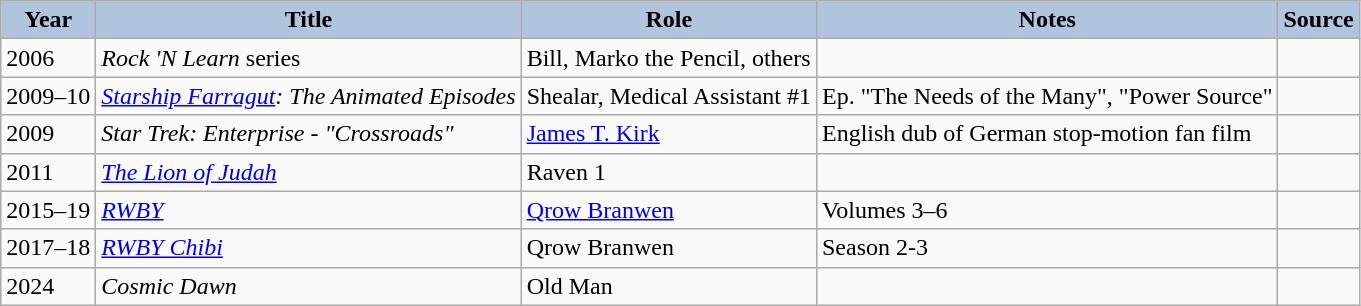<table class="wikitable sortable plainrowheaders" style="width=100%;">
<tr>
<th style="background:#b0c4de;">Year</th>
<th style="background:#b0c4de;">Title</th>
<th style="background:#b0c4de;">Role</th>
<th style="background:#b0c4de;">Notes</th>
<th style="background:#b0c4de;">Source</th>
</tr>
<tr>
<td>2006</td>
<td><em>Rock 'N Learn</em> series</td>
<td>Bill, Marko the Pencil, others</td>
<td></td>
<td></td>
</tr>
<tr>
<td>2009–10</td>
<td><em><a href='#'>Starship Farragut</a>: The Animated Episodes</em></td>
<td>Shealar, Medical Assistant #1</td>
<td>Ep. "The Needs of the Many", "Power Source"</td>
<td></td>
</tr>
<tr>
<td>2009</td>
<td><em>Star Trek: Enterprise - "Crossroads"</em></td>
<td><a href='#'>James T. Kirk</a></td>
<td>English dub of German stop-motion fan film</td>
<td></td>
</tr>
<tr>
<td>2011</td>
<td><em><a href='#'>The Lion of Judah</a></em></td>
<td>Raven 1</td>
<td></td>
<td></td>
</tr>
<tr>
<td>2015–19</td>
<td><em><a href='#'>RWBY</a></em></td>
<td><a href='#'>Qrow Branwen</a></td>
<td>Volumes 3–6</td>
<td></td>
</tr>
<tr>
<td>2017–18</td>
<td><em><a href='#'>RWBY Chibi</a></em></td>
<td>Qrow Branwen</td>
<td>Season 2-3</td>
<td></td>
</tr>
<tr>
<td>2024</td>
<td><em>Cosmic Dawn</em></td>
<td>Old Man</td>
<td></td>
<td></td>
</tr>
</table>
